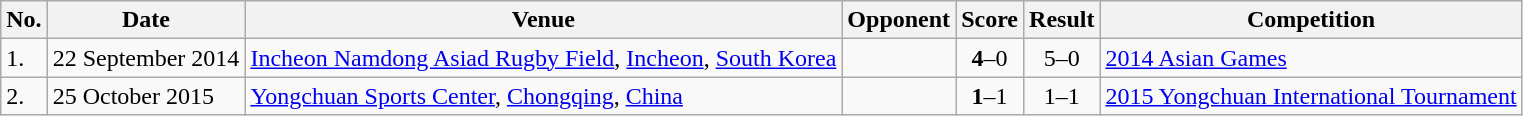<table class="wikitable">
<tr>
<th>No.</th>
<th>Date</th>
<th>Venue</th>
<th>Opponent</th>
<th>Score</th>
<th>Result</th>
<th>Competition</th>
</tr>
<tr>
<td>1.</td>
<td>22 September 2014</td>
<td><a href='#'>Incheon Namdong Asiad Rugby Field</a>, <a href='#'>Incheon</a>, <a href='#'>South Korea</a></td>
<td></td>
<td align=center><strong>4</strong>–0</td>
<td align=center>5–0</td>
<td><a href='#'>2014 Asian Games</a></td>
</tr>
<tr>
<td>2.</td>
<td>25 October 2015</td>
<td><a href='#'>Yongchuan Sports Center</a>, <a href='#'>Chongqing</a>, <a href='#'>China</a></td>
<td></td>
<td align=center><strong>1</strong>–1</td>
<td align=center>1–1</td>
<td><a href='#'>2015 Yongchuan International Tournament</a></td>
</tr>
</table>
